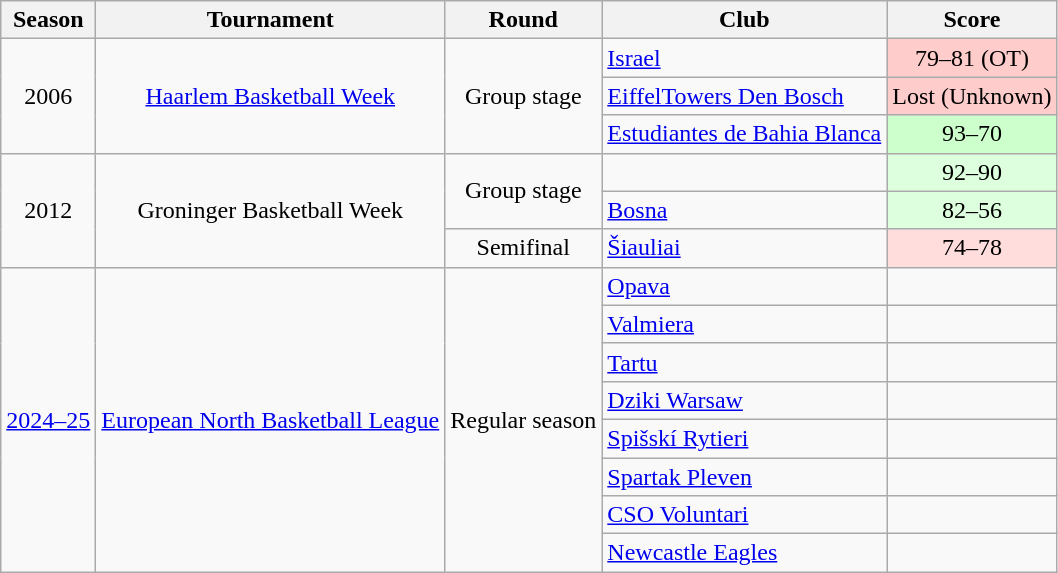<table class="wikitable" style="text-align:center;">
<tr>
<th>Season</th>
<th>Tournament</th>
<th>Round</th>
<th>Club</th>
<th>Score</th>
</tr>
<tr>
<td rowspan="3">2006</td>
<td rowspan="3"><a href='#'>Haarlem Basketball Week</a></td>
<td rowspan="3">Group stage</td>
<td align="left"> <a href='#'>Israel</a></td>
<td bgcolor="#fcc">79–81 (OT)</td>
</tr>
<tr>
<td align="left"> <a href='#'>EiffelTowers Den Bosch</a></td>
<td bgcolor="#fcc">Lost (Unknown)</td>
</tr>
<tr>
<td align="left"> <a href='#'>Estudiantes de Bahia Blanca</a></td>
<td bgcolor="#cfc">93–70</td>
</tr>
<tr>
<td rowspan="3">2012</td>
<td rowspan="3">Groninger Basketball Week</td>
<td rowspan="2">Group stage</td>
<td align="left"></td>
<td bgcolor="#dfd">92–90</td>
</tr>
<tr>
<td align="left"> <a href='#'>Bosna</a></td>
<td bgcolor="#dfd">82–56</td>
</tr>
<tr>
<td>Semifinal</td>
<td align="left"> <a href='#'>Šiauliai</a></td>
<td bgcolor="#fdd">74–78</td>
</tr>
<tr>
<td rowspan="8"><a href='#'>2024–25</a></td>
<td rowspan="8"><a href='#'>European North Basketball League</a></td>
<td rowspan="8">Regular season</td>
<td align="left"> <a href='#'>Opava</a></td>
<td></td>
</tr>
<tr>
<td align="left"> <a href='#'>Valmiera</a></td>
<td></td>
</tr>
<tr>
<td align="left"> <a href='#'>Tartu</a></td>
<td></td>
</tr>
<tr>
<td align="left"> <a href='#'>Dziki Warsaw</a></td>
<td></td>
</tr>
<tr>
<td align="left"> <a href='#'>Spišskí Rytieri</a></td>
<td></td>
</tr>
<tr>
<td align="left"> <a href='#'>Spartak Pleven</a></td>
<td></td>
</tr>
<tr>
<td align="left"> <a href='#'>CSO Voluntari</a></td>
<td></td>
</tr>
<tr>
<td align="left"> <a href='#'>Newcastle Eagles</a></td>
<td></td>
</tr>
</table>
